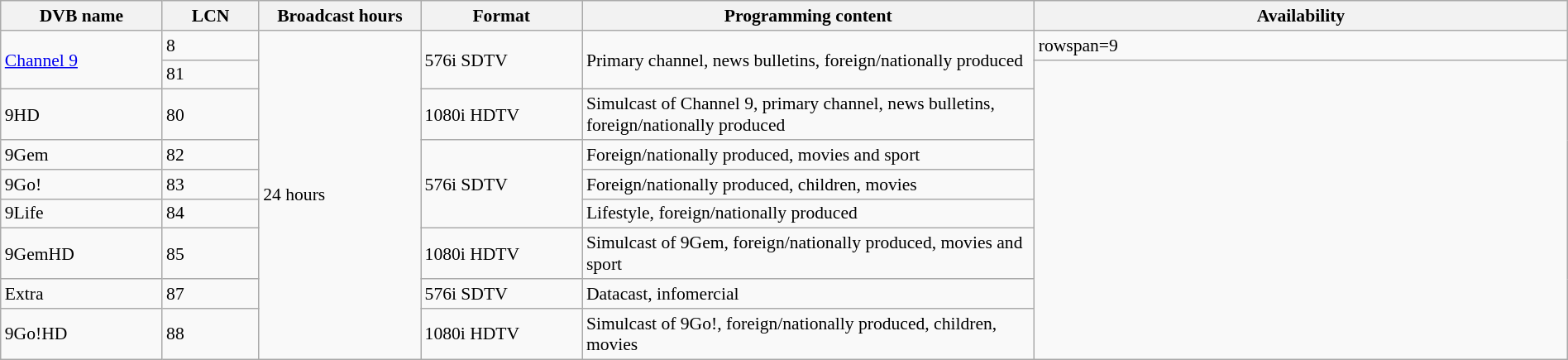<table class="wikitable" style="font-size:90%; width:100%;">
<tr>
<th width="10%">DVB name</th>
<th width="6%">LCN</th>
<th width="10%">Broadcast hours</th>
<th width="10%">Format</th>
<th width="28%">Programming content</th>
<th width="33%">Availability</th>
</tr>
<tr>
<td rowspan=2><a href='#'>Channel 9</a></td>
<td>8</td>
<td rowspan=9>24 hours</td>
<td rowspan=2>576i SDTV</td>
<td rowspan=2>Primary channel, news bulletins, foreign/nationally produced </td>
<td>rowspan=9 </td>
</tr>
<tr>
<td>81</td>
</tr>
<tr>
<td>9HD</td>
<td>80</td>
<td>1080i HDTV<br></td>
<td>Simulcast of Channel 9, primary channel, news bulletins, foreign/nationally produced </td>
</tr>
<tr>
<td>9Gem</td>
<td>82</td>
<td rowspan=3>576i SDTV</td>
<td>Foreign/nationally produced, movies and sport </td>
</tr>
<tr>
<td>9Go!</td>
<td>83</td>
<td>Foreign/nationally produced, children, movies </td>
</tr>
<tr>
<td>9Life</td>
<td>84</td>
<td>Lifestyle, foreign/nationally produced </td>
</tr>
<tr>
<td>9GemHD</td>
<td>85</td>
<td>1080i HDTV<br></td>
<td>Simulcast of 9Gem, foreign/nationally produced, movies and sport </td>
</tr>
<tr>
<td>Extra</td>
<td>87</td>
<td>576i SDTV</td>
<td>Datacast, infomercial </td>
</tr>
<tr>
<td>9Go!HD</td>
<td>88</td>
<td>1080i HDTV<br></td>
<td>Simulcast of 9Go!, foreign/nationally produced, children, movies </td>
</tr>
</table>
